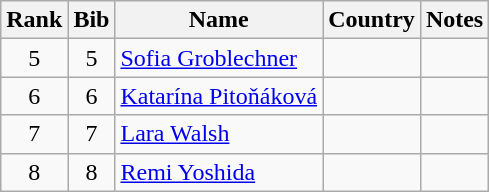<table class="wikitable" style="text-align:center;">
<tr>
<th>Rank</th>
<th>Bib</th>
<th>Name</th>
<th>Country</th>
<th>Notes</th>
</tr>
<tr>
<td>5</td>
<td>5</td>
<td align=left><a href='#'>Sofia Groblechner</a></td>
<td align=left></td>
<td></td>
</tr>
<tr>
<td>6</td>
<td>6</td>
<td align=left><a href='#'>Katarína Pitoňáková</a></td>
<td align=left></td>
<td></td>
</tr>
<tr>
<td>7</td>
<td>7</td>
<td align=left><a href='#'>Lara Walsh</a></td>
<td align=left></td>
<td></td>
</tr>
<tr>
<td>8</td>
<td>8</td>
<td align=left><a href='#'>Remi Yoshida</a></td>
<td align=left></td>
<td></td>
</tr>
</table>
